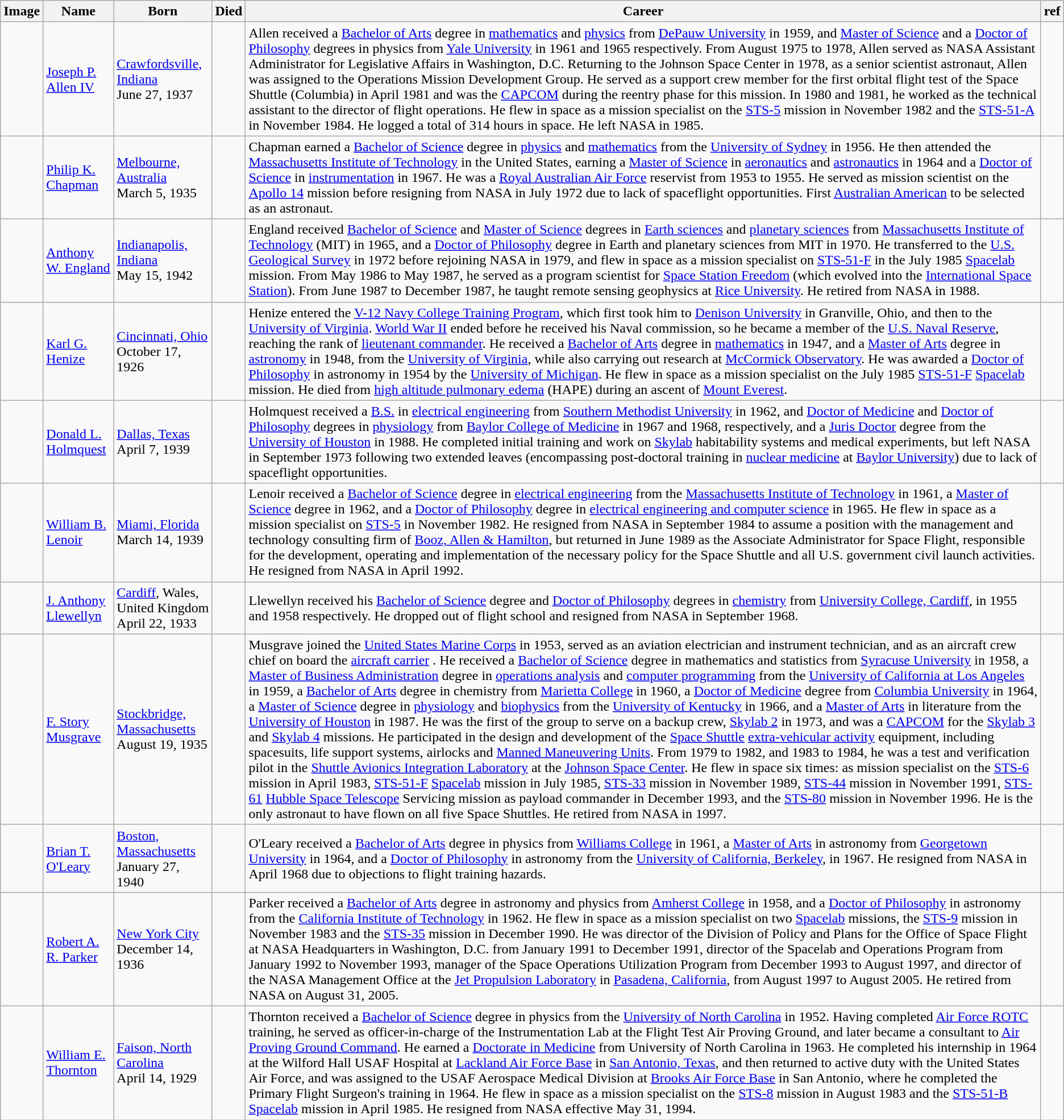<table class="wikitable sortable sticky-header">
<tr>
<th scope="col" class="unsortable">Image</th>
<th scope="col">Name</th>
<th scope="col">Born</th>
<th scope="col">Died</th>
<th scope="col" style="min-width: 150px;">Career</th>
<th scope="col" class="unsortable">ref</th>
</tr>
<tr>
<td></td>
<td data-sort-value=Allen><a href='#'>Joseph P. Allen IV</a></td>
<td data-sort-value=><a href='#'>Crawfordsville, Indiana</a><br>June 27, 1937</td>
<td> </td>
<td>Allen received a <a href='#'>Bachelor of Arts</a> degree in <a href='#'>mathematics</a> and <a href='#'>physics</a> from <a href='#'>DePauw University</a> in 1959, and <a href='#'>Master of Science</a> and a <a href='#'>Doctor of Philosophy</a> degrees in physics from <a href='#'>Yale University</a> in 1961 and 1965 respectively. From August 1975 to 1978, Allen served as NASA Assistant Administrator for Legislative Affairs in Washington, D.C. Returning to the Johnson Space Center in 1978, as a senior scientist astronaut, Allen was assigned to the Operations Mission Development Group. He served as a support crew member for the first orbital flight test of the Space Shuttle (Columbia) in April 1981 and was the <a href='#'>CAPCOM</a> during the reentry phase for this mission. In 1980 and 1981, he worked as the technical assistant to the director of flight operations. He flew in space as a mission specialist on the <a href='#'>STS-5</a>  mission in November 1982 and the <a href='#'>STS-51-A</a>  in November 1984. He logged a total of 314 hours in space. He left NASA in 1985.</td>
<td></td>
</tr>
<tr>
<td></td>
<td data-sort-value=Chapman><a href='#'>Philip K. Chapman</a></td>
<td data-sort-value=><a href='#'>Melbourne, Australia</a><br>March 5, 1935</td>
<td></td>
<td>Chapman earned a <a href='#'>Bachelor of Science</a> degree in <a href='#'>physics</a> and <a href='#'>mathematics</a> from the <a href='#'>University of Sydney</a> in 1956. He then attended the <a href='#'>Massachusetts Institute of Technology</a> in the United States, earning a <a href='#'>Master of Science</a> in <a href='#'>aeronautics</a> and <a href='#'>astronautics</a> in 1964 and a <a href='#'>Doctor of Science</a> in <a href='#'>instrumentation</a> in 1967. He was a <a href='#'>Royal Australian Air Force</a> reservist from 1953 to 1955. He served as mission scientist on the <a href='#'>Apollo 14</a> mission before resigning from NASA in July 1972 due to lack of spaceflight opportunities. First <a href='#'>Australian American</a> to be selected as an astronaut.</td>
<td></td>
</tr>
<tr>
<td></td>
<td data-sort-value=England><a href='#'>Anthony W. England</a></td>
<td data-sort-value=><a href='#'>Indianapolis, Indiana</a><br>May 15, 1942</td>
<td> </td>
<td>England received <a href='#'>Bachelor of Science</a> and <a href='#'>Master of Science</a> degrees in <a href='#'>Earth sciences</a> and <a href='#'>planetary sciences</a> from <a href='#'>Massachusetts Institute of Technology</a> (MIT) in 1965, and a <a href='#'>Doctor of Philosophy</a> degree in Earth and planetary sciences from MIT in 1970. He transferred to the <a href='#'>U.S. Geological Survey</a> in 1972 before rejoining NASA in 1979, and flew in space as a mission specialist on <a href='#'>STS-51-F</a>  in the July 1985 <a href='#'>Spacelab</a> mission. From May 1986 to May 1987, he served as a program scientist for <a href='#'>Space Station Freedom</a> (which evolved into the <a href='#'>International Space Station</a>). From June 1987 to December 1987, he taught remote sensing geophysics at <a href='#'>Rice University</a>. He retired from NASA in 1988.</td>
<td></td>
</tr>
<tr>
<td></td>
<td data-sort-value=Henize><a href='#'>Karl G. Henize</a></td>
<td data-sort-value=><a href='#'>Cincinnati, Ohio</a><br>October 17, 1926</td>
<td></td>
<td>Henize entered the <a href='#'>V-12 Navy College Training Program</a>, which first took him to <a href='#'>Denison University</a> in Granville, Ohio, and then to the <a href='#'>University of Virginia</a>. <a href='#'>World War II</a> ended before he received his Naval commission, so he became a member of the <a href='#'>U.S. Naval Reserve</a>, reaching the rank of <a href='#'>lieutenant commander</a>. He received a <a href='#'>Bachelor of Arts</a> degree in <a href='#'>mathematics</a> in 1947, and a <a href='#'>Master of Arts</a> degree in <a href='#'>astronomy</a> in 1948, from the <a href='#'>University of Virginia</a>, while also carrying out research at <a href='#'>McCormick Observatory</a>. He was awarded a <a href='#'>Doctor of Philosophy</a> in astronomy in 1954 by the <a href='#'>University of Michigan</a>. He flew in space as a mission specialist on the July 1985 <a href='#'>STS-51-F</a>  <a href='#'>Spacelab</a> mission. He died from <a href='#'>high altitude pulmonary edema</a> (HAPE) during an ascent of <a href='#'>Mount Everest</a>.</td>
<td></td>
</tr>
<tr>
<td></td>
<td data-sort-value=Holmquest><a href='#'>Donald L. Holmquest</a></td>
<td data-sort-value=><a href='#'>Dallas, Texas</a><br>April 7, 1939</td>
<td> </td>
<td>Holmquest received a <a href='#'>B.S.</a> in <a href='#'>electrical engineering</a> from <a href='#'>Southern Methodist University</a> in 1962, and <a href='#'>Doctor of Medicine</a> and <a href='#'>Doctor of Philosophy</a> degrees in <a href='#'>physiology</a> from <a href='#'>Baylor College of Medicine</a> in 1967 and 1968, respectively, and a <a href='#'>Juris Doctor</a> degree from the <a href='#'>University of Houston</a> in 1988. He completed initial training and work on <a href='#'>Skylab</a> habitability systems and medical experiments, but left NASA in September 1973 following two extended leaves (encompassing post-doctoral training in <a href='#'>nuclear medicine</a> at <a href='#'>Baylor University</a>) due to lack of spaceflight opportunities.</td>
<td></td>
</tr>
<tr>
<td></td>
<td data-sort-value=Lenoir><a href='#'>William B. Lenoir</a></td>
<td data-sort-value=><a href='#'>Miami, Florida</a><br>March 14, 1939</td>
<td></td>
<td>Lenoir received a <a href='#'>Bachelor of Science</a> degree in <a href='#'>electrical engineering</a> from the <a href='#'>Massachusetts Institute of Technology</a> in 1961, a <a href='#'>Master of Science</a> degree in 1962, and a <a href='#'>Doctor of Philosophy</a> degree in <a href='#'>electrical engineering and computer science</a> in 1965. He flew in space as a mission specialist on <a href='#'>STS-5</a>  in November 1982. He resigned from NASA in September 1984 to assume a position with the management and technology consulting firm of <a href='#'>Booz, Allen & Hamilton</a>, but returned in June 1989 as the Associate Administrator for Space Flight, responsible for the development, operating and implementation of the necessary policy for the Space Shuttle and all U.S. government civil launch activities. He resigned from NASA in April 1992.</td>
<td></td>
</tr>
<tr>
<td></td>
<td data-sort-value=Lenoir><a href='#'>J. Anthony Llewellyn</a></td>
<td data-sort-value=><a href='#'>Cardiff</a>, Wales, United Kingdom<br>April 22, 1933</td>
<td></td>
<td>Llewellyn received his <a href='#'>Bachelor of Science</a> degree and <a href='#'>Doctor of Philosophy</a> degrees in <a href='#'>chemistry</a> from <a href='#'>University College, Cardiff</a>, in 1955 and 1958 respectively. He dropped out of flight school and resigned from NASA in September 1968.</td>
<td></td>
</tr>
<tr>
<td></td>
<td data-sort-value=Lenoir><a href='#'>F. Story Musgrave</a></td>
<td data-sort-value=><a href='#'>Stockbridge, Massachusetts</a><br>August 19, 1935</td>
<td> </td>
<td>Musgrave joined the <a href='#'>United States Marine Corps</a> in 1953, served as an aviation electrician and instrument technician, and as an aircraft crew chief on board the <a href='#'>aircraft carrier</a> . He received a <a href='#'>Bachelor of Science</a> degree in mathematics and statistics from <a href='#'>Syracuse University</a> in 1958, a <a href='#'>Master of Business Administration</a> degree in <a href='#'>operations analysis</a> and <a href='#'>computer programming</a> from the <a href='#'>University of California at Los Angeles</a> in 1959, a <a href='#'>Bachelor of Arts</a> degree in chemistry from <a href='#'>Marietta College</a> in 1960, a <a href='#'>Doctor of Medicine</a> degree from <a href='#'>Columbia University</a> in 1964, a <a href='#'>Master of Science</a> degree in <a href='#'>physiology</a> and <a href='#'>biophysics</a> from the <a href='#'>University of Kentucky</a> in 1966, and a <a href='#'>Master of Arts</a> in literature from the <a href='#'>University of Houston</a> in 1987. He was the first of the group to serve on a backup crew, <a href='#'>Skylab 2</a> in 1973, and was a <a href='#'>CAPCOM</a> for the <a href='#'>Skylab 3</a> and <a href='#'>Skylab 4</a> missions. He participated in the design and development of the <a href='#'>Space Shuttle</a> <a href='#'>extra-vehicular activity</a> equipment, including spacesuits, life support systems, airlocks and <a href='#'>Manned Maneuvering Units</a>. From 1979 to 1982, and 1983 to 1984, he was a test and verification pilot in the <a href='#'>Shuttle Avionics Integration Laboratory</a> at the <a href='#'>Johnson Space Center</a>. He flew in space six times: as mission specialist on the <a href='#'>STS-6</a>  mission in April 1983, <a href='#'>STS-51-F</a>  <a href='#'>Spacelab</a> mission in July 1985, <a href='#'>STS-33</a>  mission in November 1989, <a href='#'>STS-44</a>  mission in November 1991, <a href='#'>STS-61</a>  <a href='#'>Hubble Space Telescope</a> Servicing mission as payload commander in December 1993, and the <a href='#'>STS-80</a>  mission in November 1996. He is the only astronaut to have flown on all five Space Shuttles. He retired from NASA in 1997.</td>
<td></td>
</tr>
<tr>
<td></td>
<td data-sort-value=O'Leary><a href='#'>Brian T. O'Leary</a></td>
<td data-sort-value=><a href='#'>Boston, Massachusetts</a><br>January 27, 1940</td>
<td></td>
<td>O'Leary received a <a href='#'>Bachelor of Arts</a> degree in physics from <a href='#'>Williams College</a> in 1961, a <a href='#'>Master of Arts</a> in astronomy from <a href='#'>Georgetown University</a> in 1964, and a <a href='#'>Doctor of Philosophy</a> in astronomy from the <a href='#'>University of California, Berkeley</a>, in 1967. He resigned from NASA in April 1968 due to objections to flight training hazards.</td>
<td></td>
</tr>
<tr>
<td></td>
<td data-sort-value=Parker><a href='#'>Robert A. R. Parker</a></td>
<td data-sort-value=><a href='#'>New York City</a><br>December 14, 1936</td>
<td> </td>
<td>Parker received a <a href='#'>Bachelor of Arts</a> degree in astronomy and physics from <a href='#'>Amherst College</a> in 1958, and a  <a href='#'>Doctor of Philosophy</a>  in astronomy from the <a href='#'>California Institute of Technology</a> in 1962. He flew in space as a mission specialist on two <a href='#'>Spacelab</a> missions, the <a href='#'>STS-9</a>  mission in November 1983 and the <a href='#'>STS-35</a>  mission in December 1990. He was director of the Division of Policy and Plans for the Office of Space Flight at NASA Headquarters in Washington, D.C. from January 1991 to December 1991, director of the Spacelab and Operations Program from January 1992 to November 1993,  manager of the Space Operations Utilization Program from December 1993 to August 1997, and director of the NASA Management Office at the <a href='#'>Jet Propulsion Laboratory</a> in <a href='#'>Pasadena, California</a>, from August 1997 to August 2005. He retired from NASA on August 31, 2005.</td>
<td></td>
</tr>
<tr>
<td></td>
<td data-sort-value=Thornton><a href='#'>William E. Thornton</a></td>
<td data-sort-value=><a href='#'>Faison, North Carolina</a><br>April 14, 1929</td>
<td></td>
<td>Thornton received a <a href='#'>Bachelor of Science</a> degree in physics from the <a href='#'>University of North Carolina</a> in 1952. Having completed <a href='#'>Air Force ROTC</a> training, he served as officer-in-charge of the Instrumentation Lab at the Flight Test Air Proving Ground, and later became a consultant to <a href='#'>Air Proving Ground Command</a>. He earned a <a href='#'>Doctorate in Medicine</a> from University of North Carolina in 1963. He  completed his internship in 1964 at the Wilford Hall USAF Hospital at <a href='#'>Lackland Air Force Base</a> in <a href='#'>San Antonio, Texas</a>, and then returned to active duty with the United States Air Force, and was assigned to the USAF Aerospace Medical Division at <a href='#'>Brooks Air Force Base</a> in San Antonio, where he completed the Primary Flight Surgeon's training in 1964. He flew in space as a mission specialist on  the <a href='#'>STS-8</a>  mission in August 1983 and the <a href='#'>STS-51-B</a>  <a href='#'>Spacelab</a> mission in April 1985. He resigned from NASA effective May 31, 1994.</td>
<td></td>
</tr>
</table>
